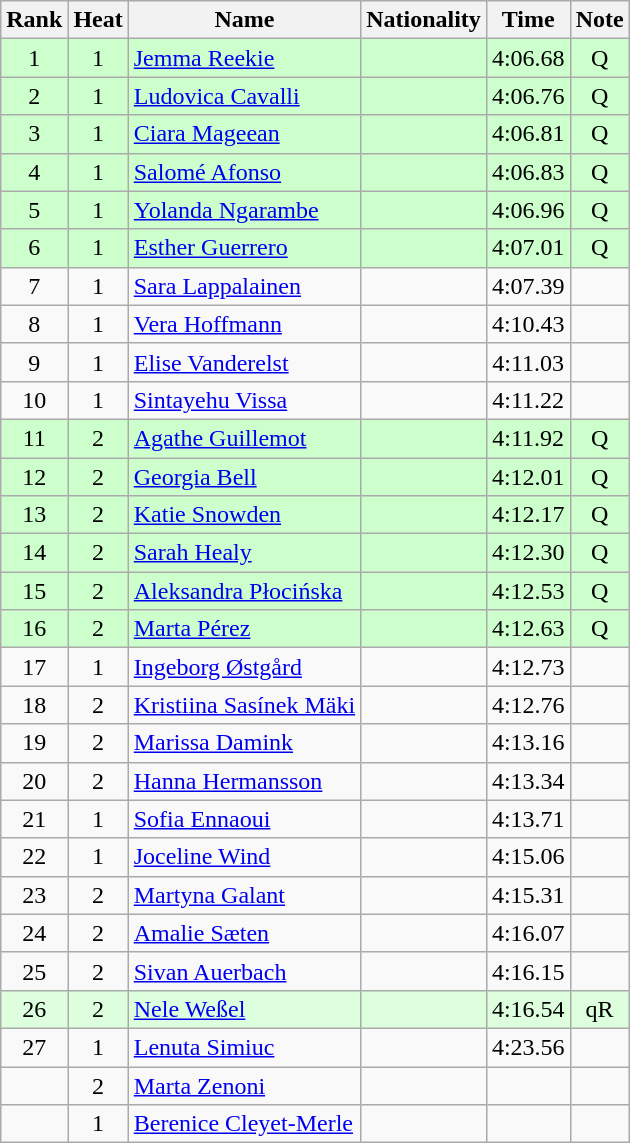<table class="wikitable sortable" style="text-align:center">
<tr>
<th>Rank</th>
<th>Heat</th>
<th>Name</th>
<th>Nationality</th>
<th>Time</th>
<th>Note</th>
</tr>
<tr bgcolor=ccffcc>
<td>1</td>
<td>1</td>
<td align=left><a href='#'>Jemma Reekie</a></td>
<td align=left></td>
<td>4:06.68</td>
<td>Q</td>
</tr>
<tr bgcolor=ccffcc>
<td>2</td>
<td>1</td>
<td align=left><a href='#'>Ludovica Cavalli</a></td>
<td align=left></td>
<td>4:06.76</td>
<td>Q</td>
</tr>
<tr bgcolor=ccffcc>
<td>3</td>
<td>1</td>
<td align=left><a href='#'>Ciara Mageean</a></td>
<td align="left"></td>
<td>4:06.81</td>
<td>Q</td>
</tr>
<tr bgcolor=ccffcc>
<td>4</td>
<td>1</td>
<td align=left><a href='#'>Salomé Afonso</a></td>
<td align=left></td>
<td>4:06.83</td>
<td>Q</td>
</tr>
<tr bgcolor=ccffcc>
<td>5</td>
<td>1</td>
<td align=left><a href='#'>Yolanda Ngarambe</a></td>
<td align=left></td>
<td>4:06.96</td>
<td>Q</td>
</tr>
<tr bgcolor=ccffcc>
<td>6</td>
<td>1</td>
<td align=left><a href='#'>Esther Guerrero</a></td>
<td align=left></td>
<td>4:07.01</td>
<td>Q</td>
</tr>
<tr>
<td>7</td>
<td>1</td>
<td align=left><a href='#'>Sara Lappalainen</a></td>
<td align=left></td>
<td>4:07.39</td>
<td></td>
</tr>
<tr>
<td>8</td>
<td>1</td>
<td align=left><a href='#'>Vera Hoffmann</a></td>
<td align=left></td>
<td>4:10.43</td>
<td></td>
</tr>
<tr>
<td>9</td>
<td>1</td>
<td align=left><a href='#'>Elise Vanderelst</a></td>
<td align=left></td>
<td>4:11.03</td>
<td></td>
</tr>
<tr>
<td>10</td>
<td>1</td>
<td align=left><a href='#'>Sintayehu Vissa</a></td>
<td align=left></td>
<td>4:11.22</td>
<td></td>
</tr>
<tr bgcolor=ccffcc>
<td>11</td>
<td>2</td>
<td align=left><a href='#'>Agathe Guillemot</a></td>
<td align=left></td>
<td>4:11.92</td>
<td>Q</td>
</tr>
<tr bgcolor=ccffcc>
<td>12</td>
<td>2</td>
<td align=left><a href='#'>Georgia Bell</a></td>
<td align=left></td>
<td>4:12.01</td>
<td>Q</td>
</tr>
<tr bgcolor=ccffcc>
<td>13</td>
<td>2</td>
<td align=left><a href='#'>Katie Snowden</a></td>
<td align=left></td>
<td>4:12.17</td>
<td>Q</td>
</tr>
<tr bgcolor=ccffcc>
<td>14</td>
<td>2</td>
<td align=left><a href='#'>Sarah Healy</a></td>
<td align=left></td>
<td>4:12.30</td>
<td>Q</td>
</tr>
<tr bgcolor=ccffcc>
<td>15</td>
<td>2</td>
<td align=left><a href='#'>Aleksandra Płocińska</a></td>
<td align=left></td>
<td>4:12.53</td>
<td>Q</td>
</tr>
<tr bgcolor=ccffcc>
<td>16</td>
<td>2</td>
<td align=left><a href='#'>Marta Pérez</a></td>
<td align=left></td>
<td>4:12.63</td>
<td>Q</td>
</tr>
<tr>
<td>17</td>
<td>1</td>
<td align=left><a href='#'>Ingeborg Østgård</a></td>
<td align=left></td>
<td>4:12.73</td>
<td></td>
</tr>
<tr>
<td>18</td>
<td>2</td>
<td align=left><a href='#'>Kristiina Sasínek Mäki</a></td>
<td align=left></td>
<td>4:12.76</td>
<td></td>
</tr>
<tr>
<td>19</td>
<td>2</td>
<td align=left><a href='#'>Marissa Damink</a></td>
<td align=left></td>
<td>4:13.16</td>
<td></td>
</tr>
<tr>
<td>20</td>
<td>2</td>
<td align=left><a href='#'>Hanna Hermansson</a></td>
<td align=left></td>
<td>4:13.34</td>
<td></td>
</tr>
<tr>
<td>21</td>
<td>1</td>
<td align=left><a href='#'>Sofia Ennaoui</a></td>
<td align=left></td>
<td>4:13.71</td>
<td></td>
</tr>
<tr>
<td>22</td>
<td>1</td>
<td align=left><a href='#'>Joceline Wind</a></td>
<td align=left></td>
<td>4:15.06</td>
<td></td>
</tr>
<tr>
<td>23</td>
<td>2</td>
<td align=left><a href='#'>Martyna Galant</a></td>
<td align=left></td>
<td>4:15.31</td>
<td></td>
</tr>
<tr>
<td>24</td>
<td>2</td>
<td align=left><a href='#'>Amalie Sæten</a></td>
<td align=left></td>
<td>4:16.07</td>
<td></td>
</tr>
<tr>
<td>25</td>
<td>2</td>
<td align=left><a href='#'>Sivan Auerbach</a></td>
<td align=left></td>
<td>4:16.15</td>
<td></td>
</tr>
<tr bgcolor=ddffdd>
<td>26</td>
<td>2</td>
<td align=left><a href='#'>Nele Weßel</a></td>
<td align=left></td>
<td>4:16.54</td>
<td>qR</td>
</tr>
<tr>
<td>27</td>
<td>1</td>
<td align=left><a href='#'>Lenuta Simiuc</a></td>
<td align=left></td>
<td>4:23.56</td>
<td></td>
</tr>
<tr>
<td></td>
<td>2</td>
<td align=left><a href='#'>Marta Zenoni</a></td>
<td align=left></td>
<td></td>
<td></td>
</tr>
<tr>
<td></td>
<td>1</td>
<td align=left><a href='#'>Berenice Cleyet-Merle</a></td>
<td align=left></td>
<td></td>
<td></td>
</tr>
</table>
